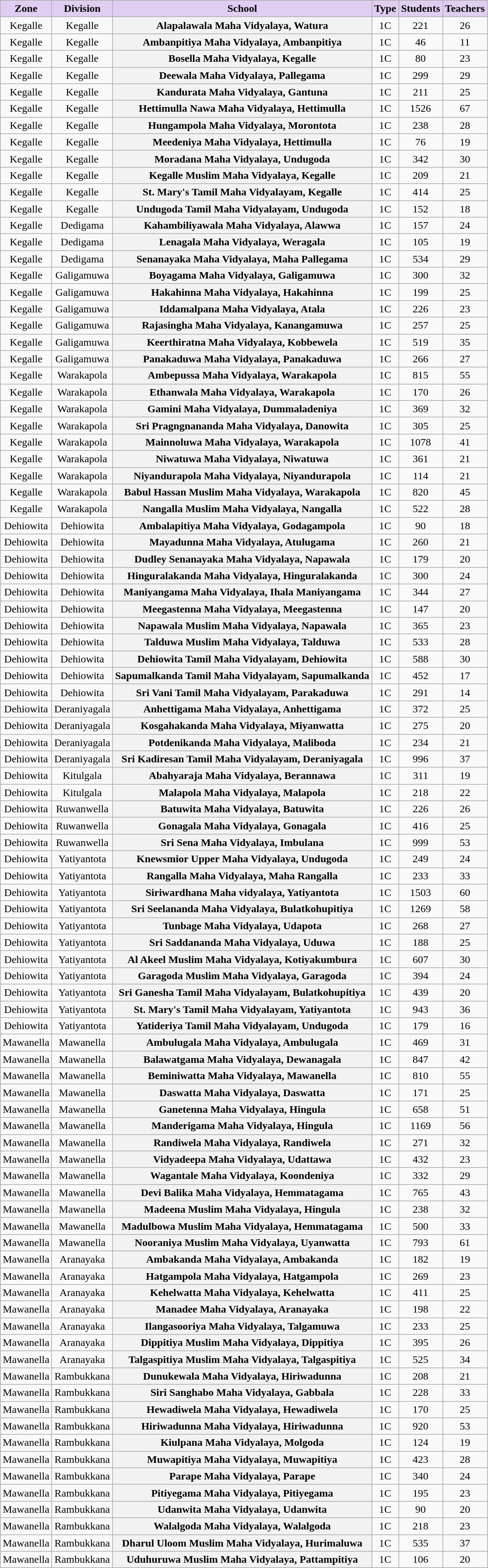<table class="wikitable sortable" style="text-align:center; font-size:100%">
<tr valign=bottom>
<th style="background-color:#E0CEF2;">Zone</th>
<th style="background-color:#E0CEF2;">Division</th>
<th style="background-color:#E0CEF2;">School</th>
<th style="background-color:#E0CEF2;">Type</th>
<th style="background-color:#E0CEF2;">Students</th>
<th style="background-color:#E0CEF2;">Teachers</th>
</tr>
<tr>
<td>Kegalle</td>
<td>Kegalle</td>
<th>Alapalawala Maha Vidyalaya, Watura</th>
<td>1C</td>
<td>221</td>
<td>26</td>
</tr>
<tr>
<td>Kegalle</td>
<td>Kegalle</td>
<th>Ambanpitiya Maha Vidyalaya, Ambanpitiya</th>
<td>1C</td>
<td>46</td>
<td>11</td>
</tr>
<tr>
<td>Kegalle</td>
<td>Kegalle</td>
<th>Bosella Maha Vidyalaya, Kegalle</th>
<td>1C</td>
<td>80</td>
<td>23</td>
</tr>
<tr>
<td>Kegalle</td>
<td>Kegalle</td>
<th>Deewala Maha Vidyalaya, Pallegama</th>
<td>1C</td>
<td>299</td>
<td>29</td>
</tr>
<tr>
<td>Kegalle</td>
<td>Kegalle</td>
<th>Kandurata Maha Vidyalaya, Gantuna</th>
<td>1C</td>
<td>211</td>
<td>25</td>
</tr>
<tr>
<td>Kegalle</td>
<td>Kegalle</td>
<th>Hettimulla Nawa Maha Vidyalaya, Hettimulla</th>
<td>1C</td>
<td>1526</td>
<td>67</td>
</tr>
<tr>
<td>Kegalle</td>
<td>Kegalle</td>
<th>Hungampola Maha Vidyalaya, Morontota</th>
<td>1C</td>
<td>238</td>
<td>28</td>
</tr>
<tr>
<td>Kegalle</td>
<td>Kegalle</td>
<th>Meedeniya Maha Vidyalaya, Hettimulla</th>
<td>1C</td>
<td>76</td>
<td>19</td>
</tr>
<tr>
<td>Kegalle</td>
<td>Kegalle</td>
<th>Moradana Maha Vidyalaya, Undugoda</th>
<td>1C</td>
<td>342</td>
<td>30</td>
</tr>
<tr>
<td>Kegalle</td>
<td>Kegalle</td>
<th>Kegalle Muslim Maha Vidyalaya, Kegalle</th>
<td>1C</td>
<td>209</td>
<td>21</td>
</tr>
<tr>
<td>Kegalle</td>
<td>Kegalle</td>
<th>St. Mary's Tamil Maha Vidyalayam, Kegalle</th>
<td>1C</td>
<td>414</td>
<td>25</td>
</tr>
<tr>
<td>Kegalle</td>
<td>Kegalle</td>
<th>Undugoda Tamil Maha Vidyalayam, Undugoda</th>
<td>1C</td>
<td>152</td>
<td>18</td>
</tr>
<tr>
<td>Kegalle</td>
<td>Dedigama</td>
<th>Kahambiliyawala Maha Vidyalaya, Alawwa</th>
<td>1C</td>
<td>157</td>
<td>24</td>
</tr>
<tr>
<td>Kegalle</td>
<td>Dedigama</td>
<th>Lenagala Maha Vidyalaya, Weragala</th>
<td>1C</td>
<td>105</td>
<td>19</td>
</tr>
<tr>
<td>Kegalle</td>
<td>Dedigama</td>
<th>Senanayaka Maha Vidyalaya, Maha Pallegama</th>
<td>1C</td>
<td>534</td>
<td>29</td>
</tr>
<tr>
<td>Kegalle</td>
<td>Galigamuwa</td>
<th>Boyagama Maha Vidyalaya, Galigamuwa</th>
<td>1C</td>
<td>300</td>
<td>32</td>
</tr>
<tr>
<td>Kegalle</td>
<td>Galigamuwa</td>
<th>Hakahinna Maha Vidyalaya, Hakahinna</th>
<td>1C</td>
<td>199</td>
<td>25</td>
</tr>
<tr>
<td>Kegalle</td>
<td>Galigamuwa</td>
<th>Iddamalpana Maha Vidyalaya, Atala</th>
<td>1C</td>
<td>226</td>
<td>23</td>
</tr>
<tr>
<td>Kegalle</td>
<td>Galigamuwa</td>
<th>Rajasingha Maha Vidyalaya, Kanangamuwa</th>
<td>1C</td>
<td>257</td>
<td>25</td>
</tr>
<tr>
<td>Kegalle</td>
<td>Galigamuwa</td>
<th>Keerthiratna Maha Vidyalaya, Kobbewela</th>
<td>1C</td>
<td>519</td>
<td>35</td>
</tr>
<tr>
<td>Kegalle</td>
<td>Galigamuwa</td>
<th>Panakaduwa Maha Vidyalaya, Panakaduwa</th>
<td>1C</td>
<td>266</td>
<td>27</td>
</tr>
<tr>
<td>Kegalle</td>
<td>Warakapola</td>
<th>Ambepussa Maha Vidyalaya, Warakapola</th>
<td>1C</td>
<td>815</td>
<td>55</td>
</tr>
<tr>
<td>Kegalle</td>
<td>Warakapola</td>
<th>Ethanwala Maha Vidyalaya, Warakapola</th>
<td>1C</td>
<td>170</td>
<td>26</td>
</tr>
<tr>
<td>Kegalle</td>
<td>Warakapola</td>
<th>Gamini Maha Vidyalaya, Dummaladeniya</th>
<td>1C</td>
<td>369</td>
<td>32</td>
</tr>
<tr>
<td>Kegalle</td>
<td>Warakapola</td>
<th>Sri Pragngnananda Maha Vidyalaya, Danowita</th>
<td>1C</td>
<td>305</td>
<td>25</td>
</tr>
<tr>
<td>Kegalle</td>
<td>Warakapola</td>
<th>Mainnoluwa Maha Vidyalaya, Warakapola</th>
<td>1C</td>
<td>1078</td>
<td>41</td>
</tr>
<tr>
<td>Kegalle</td>
<td>Warakapola</td>
<th>Niwatuwa Maha Vidyalaya, Niwatuwa</th>
<td>1C</td>
<td>361</td>
<td>21</td>
</tr>
<tr>
<td>Kegalle</td>
<td>Warakapola</td>
<th>Niyandurapola Maha Vidyalaya, Niyandurapola</th>
<td>1C</td>
<td>114</td>
<td>21</td>
</tr>
<tr>
<td>Kegalle</td>
<td>Warakapola</td>
<th>Babul Hassan Muslim Maha Vidyalaya, Warakapola</th>
<td>1C</td>
<td>820</td>
<td>45</td>
</tr>
<tr>
<td>Kegalle</td>
<td>Warakapola</td>
<th>Nangalla Muslim Maha Vidyalaya, Nangalla</th>
<td>1C</td>
<td>522</td>
<td>28</td>
</tr>
<tr>
<td>Dehiowita</td>
<td>Dehiowita</td>
<th>Ambalapitiya Maha Vidyalaya, Godagampola</th>
<td>1C</td>
<td>90</td>
<td>18</td>
</tr>
<tr>
<td>Dehiowita</td>
<td>Dehiowita</td>
<th>Mayadunna Maha Vidyalaya, Atulugama</th>
<td>1C</td>
<td>260</td>
<td>21</td>
</tr>
<tr>
<td>Dehiowita</td>
<td>Dehiowita</td>
<th>Dudley Senanayaka Maha Vidyalaya, Napawala</th>
<td>1C</td>
<td>179</td>
<td>20</td>
</tr>
<tr>
<td>Dehiowita</td>
<td>Dehiowita</td>
<th>Hinguralakanda Maha Vidyalaya, Hinguralakanda</th>
<td>1C</td>
<td>300</td>
<td>24</td>
</tr>
<tr>
<td>Dehiowita</td>
<td>Dehiowita</td>
<th>Maniyangama Maha Vidyalaya, Ihala Maniyangama</th>
<td>1C</td>
<td>344</td>
<td>27</td>
</tr>
<tr>
<td>Dehiowita</td>
<td>Dehiowita</td>
<th>Meegastenna Maha Vidyalaya, Meegastenna</th>
<td>1C</td>
<td>147</td>
<td>20</td>
</tr>
<tr>
<td>Dehiowita</td>
<td>Dehiowita</td>
<th>Napawala Muslim Maha Vidyalaya, Napawala</th>
<td>1C</td>
<td>365</td>
<td>23</td>
</tr>
<tr>
<td>Dehiowita</td>
<td>Dehiowita</td>
<th>Talduwa Muslim Maha Vidyalaya, Talduwa</th>
<td>1C</td>
<td>533</td>
<td>28</td>
</tr>
<tr>
<td>Dehiowita</td>
<td>Dehiowita</td>
<th>Dehiowita Tamil Maha Vidyalayam, Dehiowita</th>
<td>1C</td>
<td>588</td>
<td>30</td>
</tr>
<tr>
<td>Dehiowita</td>
<td>Dehiowita</td>
<th>Sapumalkanda Tamil Maha Vidyalayam, Sapumalkanda</th>
<td>1C</td>
<td>452</td>
<td>17</td>
</tr>
<tr>
<td>Dehiowita</td>
<td>Dehiowita</td>
<th>Sri Vani Tamil Maha Vidyalayam, Parakaduwa</th>
<td>1C</td>
<td>291</td>
<td>14</td>
</tr>
<tr>
<td>Dehiowita</td>
<td>Deraniyagala</td>
<th>Anhettigama Maha Vidyalaya, Anhettigama</th>
<td>1C</td>
<td>372</td>
<td>25</td>
</tr>
<tr>
<td>Dehiowita</td>
<td>Deraniyagala</td>
<th>Kosgahakanda Maha Vidyalaya, Miyanwatta</th>
<td>1C</td>
<td>275</td>
<td>20</td>
</tr>
<tr>
<td>Dehiowita</td>
<td>Deraniyagala</td>
<th>Potdenikanda Maha Vidyalaya, Maliboda</th>
<td>1C</td>
<td>234</td>
<td>21</td>
</tr>
<tr>
<td>Dehiowita</td>
<td>Deraniyagala</td>
<th>Sri Kadiresan Tamil Maha Vidyalayam, Deraniyagala</th>
<td>1C</td>
<td>996</td>
<td>37</td>
</tr>
<tr>
<td>Dehiowita</td>
<td>Kitulgala</td>
<th>Abahyaraja Maha Vidyalaya, Berannawa</th>
<td>1C</td>
<td>311</td>
<td>19</td>
</tr>
<tr>
<td>Dehiowita</td>
<td>Kitulgala</td>
<th>Malapola Maha Vidyalaya, Malapola</th>
<td>1C</td>
<td>218</td>
<td>22</td>
</tr>
<tr>
<td>Dehiowita</td>
<td>Ruwanwella</td>
<th>Batuwita Maha Vidyalaya, Batuwita</th>
<td>1C</td>
<td>226</td>
<td>26</td>
</tr>
<tr>
<td>Dehiowita</td>
<td>Ruwanwella</td>
<th>Gonagala Maha Vidyalaya, Gonagala</th>
<td>1C</td>
<td>416</td>
<td>25</td>
</tr>
<tr>
<td>Dehiowita</td>
<td>Ruwanwella</td>
<th>Sri Sena Maha Vidyalaya, Imbulana</th>
<td>1C</td>
<td>999</td>
<td>53</td>
</tr>
<tr>
<td>Dehiowita</td>
<td>Yatiyantota</td>
<th>Knewsmior Upper Maha Vidyalaya, Undugoda</th>
<td>1C</td>
<td>249</td>
<td>24</td>
</tr>
<tr>
<td>Dehiowita</td>
<td>Yatiyantota</td>
<th>Rangalla Maha Vidyalaya, Maha Rangalla</th>
<td>1C</td>
<td>233</td>
<td>33</td>
</tr>
<tr>
<td>Dehiowita</td>
<td>Yatiyantota</td>
<th>Siriwardhana Maha vidyalaya, Yatiyantota</th>
<td>1C</td>
<td>1503</td>
<td>60</td>
</tr>
<tr>
<td>Dehiowita</td>
<td>Yatiyantota</td>
<th>Sri Seelananda Maha Vidyalaya, Bulatkohupitiya</th>
<td>1C</td>
<td>1269</td>
<td>58</td>
</tr>
<tr>
<td>Dehiowita</td>
<td>Yatiyantota</td>
<th>Tunbage Maha Vidyalaya, Udapota</th>
<td>1C</td>
<td>268</td>
<td>27</td>
</tr>
<tr>
<td>Dehiowita</td>
<td>Yatiyantota</td>
<th>Sri Saddananda Maha Vidyalaya, Uduwa</th>
<td>1C</td>
<td>188</td>
<td>25</td>
</tr>
<tr>
<td>Dehiowita</td>
<td>Yatiyantota</td>
<th>Al Akeel Muslim Maha Vidyalaya, Kotiyakumbura</th>
<td>1C</td>
<td>607</td>
<td>30</td>
</tr>
<tr>
<td>Dehiowita</td>
<td>Yatiyantota</td>
<th>Garagoda Muslim Maha Vidyalaya, Garagoda</th>
<td>1C</td>
<td>394</td>
<td>24</td>
</tr>
<tr>
<td>Dehiowita</td>
<td>Yatiyantota</td>
<th>Sri Ganesha Tamil Maha Vidyalayam, Bulatkohupitiya</th>
<td>1C</td>
<td>439</td>
<td>20</td>
</tr>
<tr>
<td>Dehiowita</td>
<td>Yatiyantota</td>
<th>St. Mary's Tamil Maha Vidyalayam, Yatiyantota</th>
<td>1C</td>
<td>943</td>
<td>36</td>
</tr>
<tr>
<td>Dehiowita</td>
<td>Yatiyantota</td>
<th>Yatideriya Tamil Maha Vidyalayam, Undugoda</th>
<td>1C</td>
<td>179</td>
<td>16</td>
</tr>
<tr>
<td>Mawanella</td>
<td>Mawanella</td>
<th>Ambulugala Maha Vidyalaya, Ambulugala</th>
<td>1C</td>
<td>469</td>
<td>31</td>
</tr>
<tr>
<td>Mawanella</td>
<td>Mawanella</td>
<th>Balawatgama Maha Vidyalaya, Dewanagala</th>
<td>1C</td>
<td>847</td>
<td>42</td>
</tr>
<tr>
<td>Mawanella</td>
<td>Mawanella</td>
<th>Beminiwatta Maha Vidyalaya, Mawanella</th>
<td>1C</td>
<td>810</td>
<td>55</td>
</tr>
<tr>
<td>Mawanella</td>
<td>Mawanella</td>
<th>Daswatta Maha Vidyalaya, Daswatta</th>
<td>1C</td>
<td>171</td>
<td>25</td>
</tr>
<tr>
<td>Mawanella</td>
<td>Mawanella</td>
<th>Ganetenna Maha Vidyalaya, Hingula</th>
<td>1C</td>
<td>658</td>
<td>51</td>
</tr>
<tr>
<td>Mawanella</td>
<td>Mawanella</td>
<th>Manderigama Maha Vidyalaya, Hingula</th>
<td>1C</td>
<td>1169</td>
<td>56</td>
</tr>
<tr>
<td>Mawanella</td>
<td>Mawanella</td>
<th>Randiwela Maha Vidyalaya, Randiwela</th>
<td>1C</td>
<td>271</td>
<td>32</td>
</tr>
<tr>
<td>Mawanella</td>
<td>Mawanella</td>
<th>Vidyadeepa Maha Vidyalaya, Udattawa</th>
<td>1C</td>
<td>432</td>
<td>23</td>
</tr>
<tr>
<td>Mawanella</td>
<td>Mawanella</td>
<th>Wagantale Maha Vidyalaya, Koondeniya</th>
<td>1C</td>
<td>332</td>
<td>29</td>
</tr>
<tr>
<td>Mawanella</td>
<td>Mawanella</td>
<th>Devi Balika Maha Vidyalaya, Hemmatagama</th>
<td>1C</td>
<td>765</td>
<td>43</td>
</tr>
<tr>
<td>Mawanella</td>
<td>Mawanella</td>
<th>Madeena Muslim Maha Vidyalaya, Hingula</th>
<td>1C</td>
<td>238</td>
<td>32</td>
</tr>
<tr>
<td>Mawanella</td>
<td>Mawanella</td>
<th>Madulbowa Muslim Maha Vidyalaya, Hemmatagama</th>
<td>1C</td>
<td>500</td>
<td>33</td>
</tr>
<tr>
<td>Mawanella</td>
<td>Mawanella</td>
<th>Nooraniya Muslim Maha Vidyalaya, Uyanwatta</th>
<td>1C</td>
<td>793</td>
<td>61</td>
</tr>
<tr>
<td>Mawanella</td>
<td>Aranayaka</td>
<th>Ambakanda Maha Vidyalaya, Ambakanda</th>
<td>1C</td>
<td>182</td>
<td>19</td>
</tr>
<tr>
<td>Mawanella</td>
<td>Aranayaka</td>
<th>Hatgampola Maha Vidyalaya, Hatgampola</th>
<td>1C</td>
<td>269</td>
<td>23</td>
</tr>
<tr>
<td>Mawanella</td>
<td>Aranayaka</td>
<th>Kehelwatta Maha Vidyalaya, Kehelwatta</th>
<td>1C</td>
<td>411</td>
<td>25</td>
</tr>
<tr>
<td>Mawanella</td>
<td>Aranayaka</td>
<th>Manadee Maha Vidyalaya, Aranayaka</th>
<td>1C</td>
<td>198</td>
<td>22</td>
</tr>
<tr>
<td>Mawanella</td>
<td>Aranayaka</td>
<th>Ilangasooriya Maha Vidyalaya, Talgamuwa</th>
<td>1C</td>
<td>233</td>
<td>25</td>
</tr>
<tr>
<td>Mawanella</td>
<td>Aranayaka</td>
<th>Dippitiya Muslim Maha Vidyalaya, Dippitiya</th>
<td>1C</td>
<td>395</td>
<td>26</td>
</tr>
<tr>
<td>Mawanella</td>
<td>Aranayaka</td>
<th>Talgaspitiya Muslim Maha Vidyalaya, Talgaspitiya</th>
<td>1C</td>
<td>525</td>
<td>34</td>
</tr>
<tr>
<td>Mawanella</td>
<td>Rambukkana</td>
<th>Dunukewala Maha Vidyalaya, Hiriwadunna</th>
<td>1C</td>
<td>208</td>
<td>21</td>
</tr>
<tr>
<td>Mawanella</td>
<td>Rambukkana</td>
<th>Siri Sanghabo Maha Vidyalaya, Gabbala</th>
<td>1C</td>
<td>228</td>
<td>33</td>
</tr>
<tr>
<td>Mawanella</td>
<td>Rambukkana</td>
<th>Hewadiwela Maha Vidyalaya, Hewadiwela</th>
<td>1C</td>
<td>170</td>
<td>25</td>
</tr>
<tr>
<td>Mawanella</td>
<td>Rambukkana</td>
<th>Hiriwadunna Maha Vidyalaya, Hiriwadunna</th>
<td>1C</td>
<td>920</td>
<td>53</td>
</tr>
<tr>
<td>Mawanella</td>
<td>Rambukkana</td>
<th>Kiulpana Maha Vidyalaya, Molgoda</th>
<td>1C</td>
<td>124</td>
<td>19</td>
</tr>
<tr>
<td>Mawanella</td>
<td>Rambukkana</td>
<th>Muwapitiya Maha Vidyalaya, Muwapitiya</th>
<td>1C</td>
<td>423</td>
<td>28</td>
</tr>
<tr>
<td>Mawanella</td>
<td>Rambukkana</td>
<th>Parape Maha Vidyalaya, Parape</th>
<td>1C</td>
<td>340</td>
<td>24</td>
</tr>
<tr>
<td>Mawanella</td>
<td>Rambukkana</td>
<th>Pitiyegama Maha Vidyalaya, Pitiyegama</th>
<td>1C</td>
<td>195</td>
<td>23</td>
</tr>
<tr>
<td>Mawanella</td>
<td>Rambukkana</td>
<th>Udanwita Maha Vidyalaya, Udanwita</th>
<td>1C</td>
<td>90</td>
<td>20</td>
</tr>
<tr>
<td>Mawanella</td>
<td>Rambukkana</td>
<th>Walalgoda Maha Vidyalaya, Walalgoda</th>
<td>1C</td>
<td>218</td>
<td>23</td>
</tr>
<tr>
<td>Mawanella</td>
<td>Rambukkana</td>
<th>Dharul Uloom Muslim Maha Vidyalaya, Hurimaluwa</th>
<td>1C</td>
<td>535</td>
<td>37</td>
</tr>
<tr>
<td>Mawanella</td>
<td>Rambukkana</td>
<th>Uduhuruwa Muslim Maha Vidyalaya, Pattampitiya</th>
<td>1C</td>
<td>106</td>
<td>20</td>
</tr>
</table>
